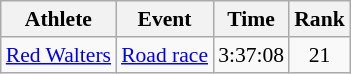<table class=wikitable style="font-size:90%;">
<tr>
<th>Athlete</th>
<th>Event</th>
<th>Time</th>
<th>Rank</th>
</tr>
<tr align=center>
<td align=left rowspan=1><a href='#'>Red Walters</a></td>
<td align=left rowspan=1><a href='#'>Road race</a></td>
<td>3:37:08</td>
<td>21</td>
</tr>
</table>
